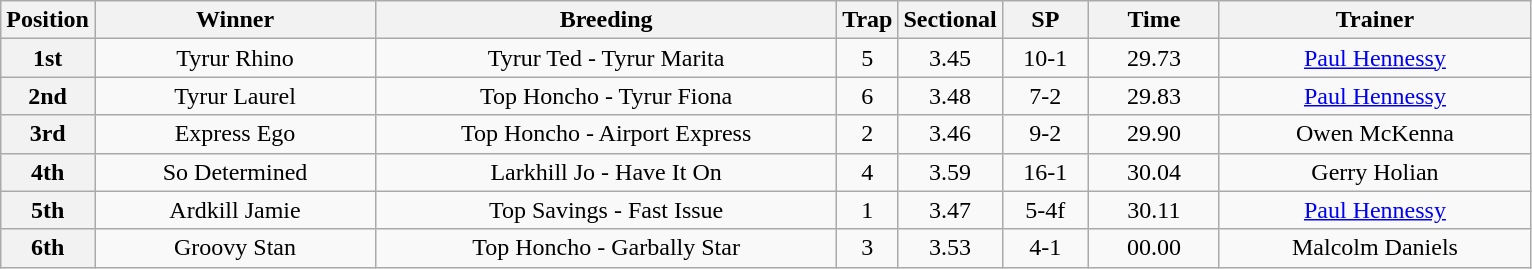<table class="wikitable" style="text-align: center">
<tr>
<th width=30>Position</th>
<th width=180>Winner</th>
<th width=300>Breeding</th>
<th width=30>Trap</th>
<th width=50>Sectional</th>
<th width=50>SP</th>
<th width=80>Time</th>
<th width=200>Trainer</th>
</tr>
<tr>
<th>1st</th>
<td>Tyrur Rhino</td>
<td>Tyrur Ted - Tyrur Marita</td>
<td>5</td>
<td>3.45</td>
<td>10-1</td>
<td>29.73</td>
<td><a href='#'>Paul Hennessy</a></td>
</tr>
<tr>
<th>2nd</th>
<td>Tyrur Laurel</td>
<td>Top Honcho - Tyrur Fiona</td>
<td>6</td>
<td>3.48</td>
<td>7-2</td>
<td>29.83</td>
<td><a href='#'>Paul Hennessy</a></td>
</tr>
<tr>
<th>3rd</th>
<td>Express Ego</td>
<td>Top Honcho - Airport Express</td>
<td>2</td>
<td>3.46</td>
<td>9-2</td>
<td>29.90</td>
<td>Owen McKenna</td>
</tr>
<tr>
<th>4th</th>
<td>So Determined</td>
<td>Larkhill Jo - Have It On</td>
<td>4</td>
<td>3.59</td>
<td>16-1</td>
<td>30.04</td>
<td>Gerry Holian</td>
</tr>
<tr>
<th>5th</th>
<td>Ardkill Jamie</td>
<td>Top Savings - Fast Issue</td>
<td>1</td>
<td>3.47</td>
<td>5-4f</td>
<td>30.11</td>
<td><a href='#'>Paul Hennessy</a></td>
</tr>
<tr>
<th>6th</th>
<td>Groovy Stan</td>
<td>Top Honcho - Garbally Star</td>
<td>3</td>
<td>3.53</td>
<td>4-1</td>
<td>00.00</td>
<td>Malcolm Daniels</td>
</tr>
</table>
